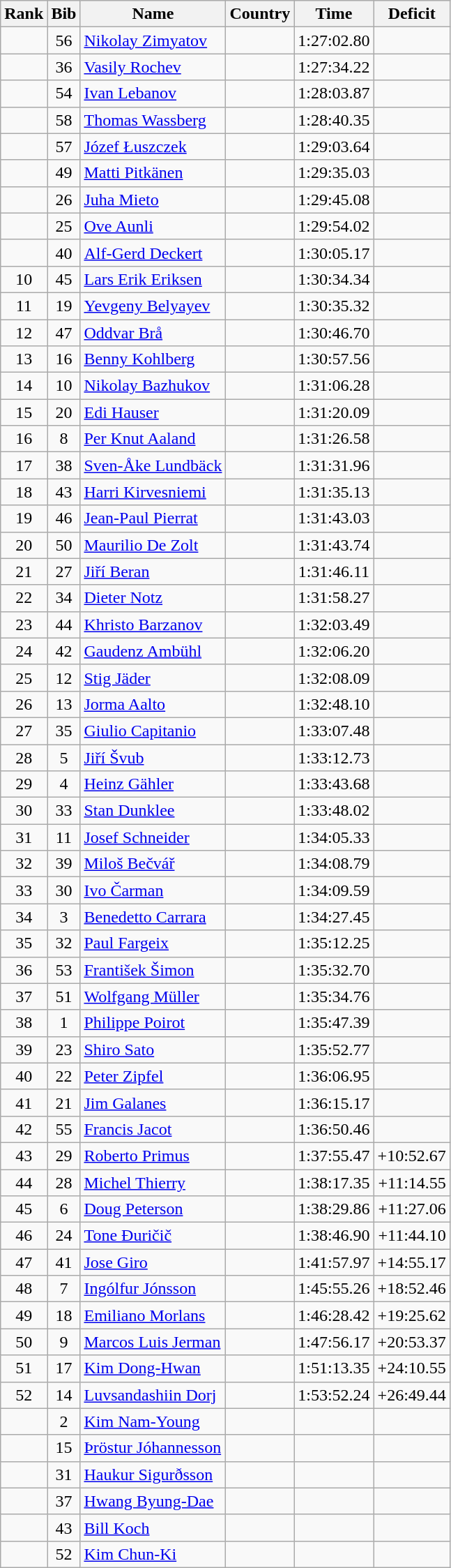<table class="wikitable sortable" style="text-align:center">
<tr>
<th>Rank</th>
<th>Bib</th>
<th>Name</th>
<th>Country</th>
<th>Time</th>
<th>Deficit</th>
</tr>
<tr>
<td></td>
<td>56</td>
<td align="left"><a href='#'>Nikolay Zimyatov</a></td>
<td align="left"></td>
<td>1:27:02.80</td>
<td></td>
</tr>
<tr>
<td></td>
<td>36</td>
<td align="left"><a href='#'>Vasily Rochev</a></td>
<td align="left"></td>
<td>1:27:34.22</td>
<td align=right></td>
</tr>
<tr>
<td></td>
<td>54</td>
<td align="left"><a href='#'>Ivan Lebanov</a></td>
<td align="left"></td>
<td>1:28:03.87</td>
<td align=right></td>
</tr>
<tr>
<td></td>
<td>58</td>
<td align="left"><a href='#'>Thomas Wassberg</a></td>
<td align="left"></td>
<td>1:28:40.35</td>
<td align=right></td>
</tr>
<tr>
<td></td>
<td>57</td>
<td align="left"><a href='#'>Józef Łuszczek</a></td>
<td align="left"></td>
<td>1:29:03.64</td>
<td align=right></td>
</tr>
<tr>
<td></td>
<td>49</td>
<td align="left"><a href='#'>Matti Pitkänen</a></td>
<td align="left"></td>
<td>1:29:35.03</td>
<td align=right></td>
</tr>
<tr>
<td></td>
<td>26</td>
<td align="left"><a href='#'>Juha Mieto</a></td>
<td align="left"></td>
<td>1:29:45.08</td>
<td align=right></td>
</tr>
<tr>
<td></td>
<td>25</td>
<td align="left"><a href='#'>Ove Aunli</a></td>
<td align="left"></td>
<td>1:29:54.02</td>
<td align=right></td>
</tr>
<tr>
<td></td>
<td>40</td>
<td align="left"><a href='#'>Alf-Gerd Deckert</a></td>
<td align="left"></td>
<td>1:30:05.17</td>
<td align=right></td>
</tr>
<tr>
<td>10</td>
<td>45</td>
<td align="left"><a href='#'>Lars Erik Eriksen</a></td>
<td align="left"></td>
<td>1:30:34.34</td>
<td align=right></td>
</tr>
<tr>
<td>11</td>
<td>19</td>
<td align="left"><a href='#'>Yevgeny Belyayev</a></td>
<td align="left"></td>
<td>1:30:35.32</td>
<td align=right></td>
</tr>
<tr>
<td>12</td>
<td>47</td>
<td align="left"><a href='#'>Oddvar Brå</a></td>
<td align="left"></td>
<td>1:30:46.70</td>
<td align=right></td>
</tr>
<tr>
<td>13</td>
<td>16</td>
<td align="left"><a href='#'>Benny Kohlberg</a></td>
<td align="left"></td>
<td>1:30:57.56</td>
<td align=right></td>
</tr>
<tr>
<td>14</td>
<td>10</td>
<td align="left"><a href='#'>Nikolay Bazhukov</a></td>
<td align="left"></td>
<td>1:31:06.28</td>
<td align=right></td>
</tr>
<tr>
<td>15</td>
<td>20</td>
<td align="left"><a href='#'>Edi Hauser</a></td>
<td align="left"></td>
<td>1:31:20.09</td>
<td align=right></td>
</tr>
<tr>
<td>16</td>
<td>8</td>
<td align="left"><a href='#'>Per Knut Aaland</a></td>
<td align="left"></td>
<td>1:31:26.58</td>
<td align=right></td>
</tr>
<tr>
<td>17</td>
<td>38</td>
<td align="left"><a href='#'>Sven-Åke Lundbäck</a></td>
<td align="left"></td>
<td>1:31:31.96</td>
<td align=right></td>
</tr>
<tr>
<td>18</td>
<td>43</td>
<td align="left"><a href='#'>Harri Kirvesniemi</a></td>
<td align="left"></td>
<td>1:31:35.13</td>
<td align=right></td>
</tr>
<tr>
<td>19</td>
<td>46</td>
<td align="left"><a href='#'>Jean-Paul Pierrat</a></td>
<td align="left"></td>
<td>1:31:43.03</td>
<td align=right></td>
</tr>
<tr>
<td>20</td>
<td>50</td>
<td align="left"><a href='#'>Maurilio De Zolt</a></td>
<td align="left"></td>
<td>1:31:43.74</td>
<td align=right></td>
</tr>
<tr>
<td>21</td>
<td>27</td>
<td align="left"><a href='#'>Jiří Beran</a></td>
<td align="left"></td>
<td>1:31:46.11</td>
<td align=right></td>
</tr>
<tr>
<td>22</td>
<td>34</td>
<td align="left"><a href='#'>Dieter Notz</a></td>
<td align="left"></td>
<td>1:31:58.27</td>
<td align=right></td>
</tr>
<tr>
<td>23</td>
<td>44</td>
<td align="left"><a href='#'>Khristo Barzanov</a></td>
<td align="left"></td>
<td>1:32:03.49</td>
<td align=right></td>
</tr>
<tr>
<td>24</td>
<td>42</td>
<td align="left"><a href='#'>Gaudenz Ambühl</a></td>
<td align="left"></td>
<td>1:32:06.20</td>
<td align=right></td>
</tr>
<tr>
<td>25</td>
<td>12</td>
<td align="left"><a href='#'>Stig Jäder</a></td>
<td align="left"></td>
<td>1:32:08.09</td>
<td align=right></td>
</tr>
<tr>
<td>26</td>
<td>13</td>
<td align="left"><a href='#'>Jorma Aalto</a></td>
<td align="left"></td>
<td>1:32:48.10</td>
<td align=right></td>
</tr>
<tr>
<td>27</td>
<td>35</td>
<td align="left"><a href='#'>Giulio Capitanio</a></td>
<td align="left"></td>
<td>1:33:07.48</td>
<td align=right></td>
</tr>
<tr>
<td>28</td>
<td>5</td>
<td align="left"><a href='#'>Jiří Švub</a></td>
<td align="left"></td>
<td>1:33:12.73</td>
<td align=right></td>
</tr>
<tr>
<td>29</td>
<td>4</td>
<td align="left"><a href='#'>Heinz Gähler</a></td>
<td align="left"></td>
<td>1:33:43.68</td>
<td align=right></td>
</tr>
<tr>
<td>30</td>
<td>33</td>
<td align="left"><a href='#'>Stan Dunklee</a></td>
<td align="left"></td>
<td>1:33:48.02</td>
<td align=right></td>
</tr>
<tr>
<td>31</td>
<td>11</td>
<td align="left"><a href='#'>Josef Schneider</a></td>
<td align="left"></td>
<td>1:34:05.33</td>
<td align=right></td>
</tr>
<tr>
<td>32</td>
<td>39</td>
<td align="left"><a href='#'>Miloš Bečvář</a></td>
<td align="left"></td>
<td>1:34:08.79</td>
<td align=right></td>
</tr>
<tr>
<td>33</td>
<td>30</td>
<td align="left"><a href='#'>Ivo Čarman</a></td>
<td align="left"></td>
<td>1:34:09.59</td>
<td align=right></td>
</tr>
<tr>
<td>34</td>
<td>3</td>
<td align="left"><a href='#'>Benedetto Carrara</a></td>
<td align="left"></td>
<td>1:34:27.45</td>
<td align=right></td>
</tr>
<tr>
<td>35</td>
<td>32</td>
<td align="left"><a href='#'>Paul Fargeix</a></td>
<td align="left"></td>
<td>1:35:12.25</td>
<td align=right></td>
</tr>
<tr>
<td>36</td>
<td>53</td>
<td align="left"><a href='#'>František Šimon</a></td>
<td align="left"></td>
<td>1:35:32.70</td>
<td align=right></td>
</tr>
<tr>
<td>37</td>
<td>51</td>
<td align="left"><a href='#'>Wolfgang Müller</a></td>
<td align="left"></td>
<td>1:35:34.76</td>
<td align=right></td>
</tr>
<tr>
<td>38</td>
<td>1</td>
<td align="left"><a href='#'>Philippe Poirot</a></td>
<td align="left"></td>
<td>1:35:47.39</td>
<td align=right></td>
</tr>
<tr>
<td>39</td>
<td>23</td>
<td align="left"><a href='#'>Shiro Sato</a></td>
<td align="left"></td>
<td>1:35:52.77</td>
<td align=right></td>
</tr>
<tr>
<td>40</td>
<td>22</td>
<td align="left"><a href='#'>Peter Zipfel</a></td>
<td align="left"></td>
<td>1:36:06.95</td>
<td align=right></td>
</tr>
<tr>
<td>41</td>
<td>21</td>
<td align="left"><a href='#'>Jim Galanes</a></td>
<td align="left"></td>
<td>1:36:15.17</td>
<td align=right></td>
</tr>
<tr>
<td>42</td>
<td>55</td>
<td align="left"><a href='#'>Francis Jacot</a></td>
<td align="left"></td>
<td>1:36:50.46</td>
<td align=right></td>
</tr>
<tr>
<td>43</td>
<td>29</td>
<td align="left"><a href='#'>Roberto Primus</a></td>
<td align="left"></td>
<td>1:37:55.47</td>
<td align=right>+10:52.67</td>
</tr>
<tr>
<td>44</td>
<td>28</td>
<td align="left"><a href='#'>Michel Thierry</a></td>
<td align="left"></td>
<td>1:38:17.35</td>
<td align=right>+11:14.55</td>
</tr>
<tr>
<td>45</td>
<td>6</td>
<td align="left"><a href='#'>Doug Peterson</a></td>
<td align="left"></td>
<td>1:38:29.86</td>
<td align=right>+11:27.06</td>
</tr>
<tr>
<td>46</td>
<td>24</td>
<td align="left"><a href='#'>Tone Ðuričič</a></td>
<td align="left"></td>
<td>1:38:46.90</td>
<td align=right>+11:44.10</td>
</tr>
<tr>
<td>47</td>
<td>41</td>
<td align="left"><a href='#'>Jose Giro</a></td>
<td align="left"></td>
<td>1:41:57.97</td>
<td align=right>+14:55.17</td>
</tr>
<tr>
<td>48</td>
<td>7</td>
<td align="left"><a href='#'>Ingólfur Jónsson</a></td>
<td align="left"></td>
<td>1:45:55.26</td>
<td align=right>+18:52.46</td>
</tr>
<tr>
<td>49</td>
<td>18</td>
<td align="left"><a href='#'>Emiliano Morlans</a></td>
<td align="left"></td>
<td>1:46:28.42</td>
<td align=right>+19:25.62</td>
</tr>
<tr>
<td>50</td>
<td>9</td>
<td align="left"><a href='#'>Marcos Luis Jerman</a></td>
<td align="left"></td>
<td>1:47:56.17</td>
<td align=right>+20:53.37</td>
</tr>
<tr>
<td>51</td>
<td>17</td>
<td align="left"><a href='#'>Kim Dong-Hwan</a></td>
<td align="left"></td>
<td>1:51:13.35</td>
<td align=right>+24:10.55</td>
</tr>
<tr>
<td>52</td>
<td>14</td>
<td align="left"><a href='#'>Luvsandashiin Dorj</a></td>
<td align="left"></td>
<td>1:53:52.24</td>
<td align=right>+26:49.44</td>
</tr>
<tr>
<td></td>
<td>2</td>
<td align="left"><a href='#'>Kim Nam-Young</a></td>
<td align="left"></td>
<td></td>
<td></td>
</tr>
<tr>
<td></td>
<td>15</td>
<td align="left"><a href='#'>Þröstur Jóhannesson</a></td>
<td align="left"></td>
<td></td>
<td></td>
</tr>
<tr>
<td></td>
<td>31</td>
<td align="left"><a href='#'>Haukur Sigurðsson</a></td>
<td align="left"></td>
<td></td>
<td></td>
</tr>
<tr>
<td></td>
<td>37</td>
<td align="left"><a href='#'>Hwang Byung-Dae</a></td>
<td align="left"></td>
<td></td>
<td></td>
</tr>
<tr>
<td></td>
<td>43</td>
<td align="left"><a href='#'>Bill Koch</a></td>
<td align="left"></td>
<td></td>
<td></td>
</tr>
<tr>
<td></td>
<td>52</td>
<td align="left"><a href='#'>Kim Chun-Ki</a></td>
<td align="left"></td>
<td></td>
<td></td>
</tr>
</table>
